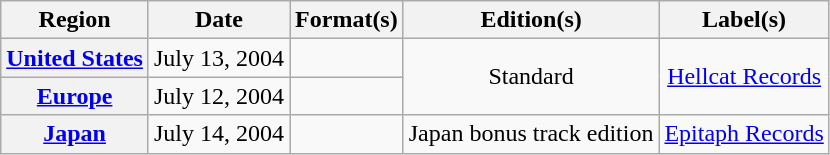<table class="wikitable sortable plainrowheaders" style="text-align:center">
<tr>
<th scope="col">Region</th>
<th scope="col">Date</th>
<th scope="col">Format(s)</th>
<th scope="col">Edition(s)</th>
<th scope="col">Label(s)</th>
</tr>
<tr>
<th scope="row"><a href='#'>United States</a></th>
<td>July 13, 2004</td>
<td></td>
<td rowspan="2">Standard</td>
<td rowspan="2"><a href='#'>Hellcat Records</a></td>
</tr>
<tr>
<th scope="row"><a href='#'>Europe</a></th>
<td>July 12, 2004</td>
<td></td>
</tr>
<tr>
<th scope="row"><a href='#'>Japan</a></th>
<td>July 14, 2004</td>
<td></td>
<td>Japan bonus track edition</td>
<td><a href='#'>Epitaph Records</a></td>
</tr>
</table>
